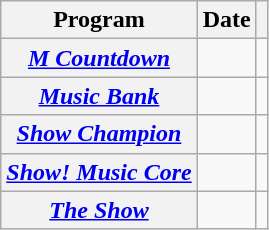<table class="wikitable plainrowheaders sortable">
<tr>
<th scope="col">Program </th>
<th scope="col">Date</th>
<th scope="col" class="unsortable"></th>
</tr>
<tr>
<th scope="row"><em><a href='#'>M Countdown</a></em></th>
<td></td>
<td style="text-align:center"></td>
</tr>
<tr>
<th scope="row"><em><a href='#'>Music Bank</a></em></th>
<td></td>
<td style="text-align:center"></td>
</tr>
<tr>
<th scope="row"><em><a href='#'>Show Champion</a></em></th>
<td></td>
<td style="text-align:center"></td>
</tr>
<tr>
<th scope="row"><em><a href='#'>Show! Music Core</a></em></th>
<td></td>
<td style="text-align:center"></td>
</tr>
<tr>
<th scope="row"><em><a href='#'>The Show</a></em></th>
<td></td>
<td style="text-align:center"></td>
</tr>
</table>
